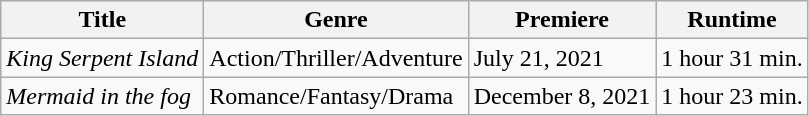<table class="wikitable sortable">
<tr>
<th>Title</th>
<th>Genre</th>
<th>Premiere</th>
<th>Runtime</th>
</tr>
<tr>
<td><em>King Serpent Island</em></td>
<td>Action/Thriller/Adventure</td>
<td>July 21, 2021</td>
<td>1 hour 31 min.</td>
</tr>
<tr>
<td><em>Mermaid in the fog</em></td>
<td>Romance/Fantasy/Drama</td>
<td>December 8, 2021</td>
<td>1 hour 23 min.</td>
</tr>
</table>
